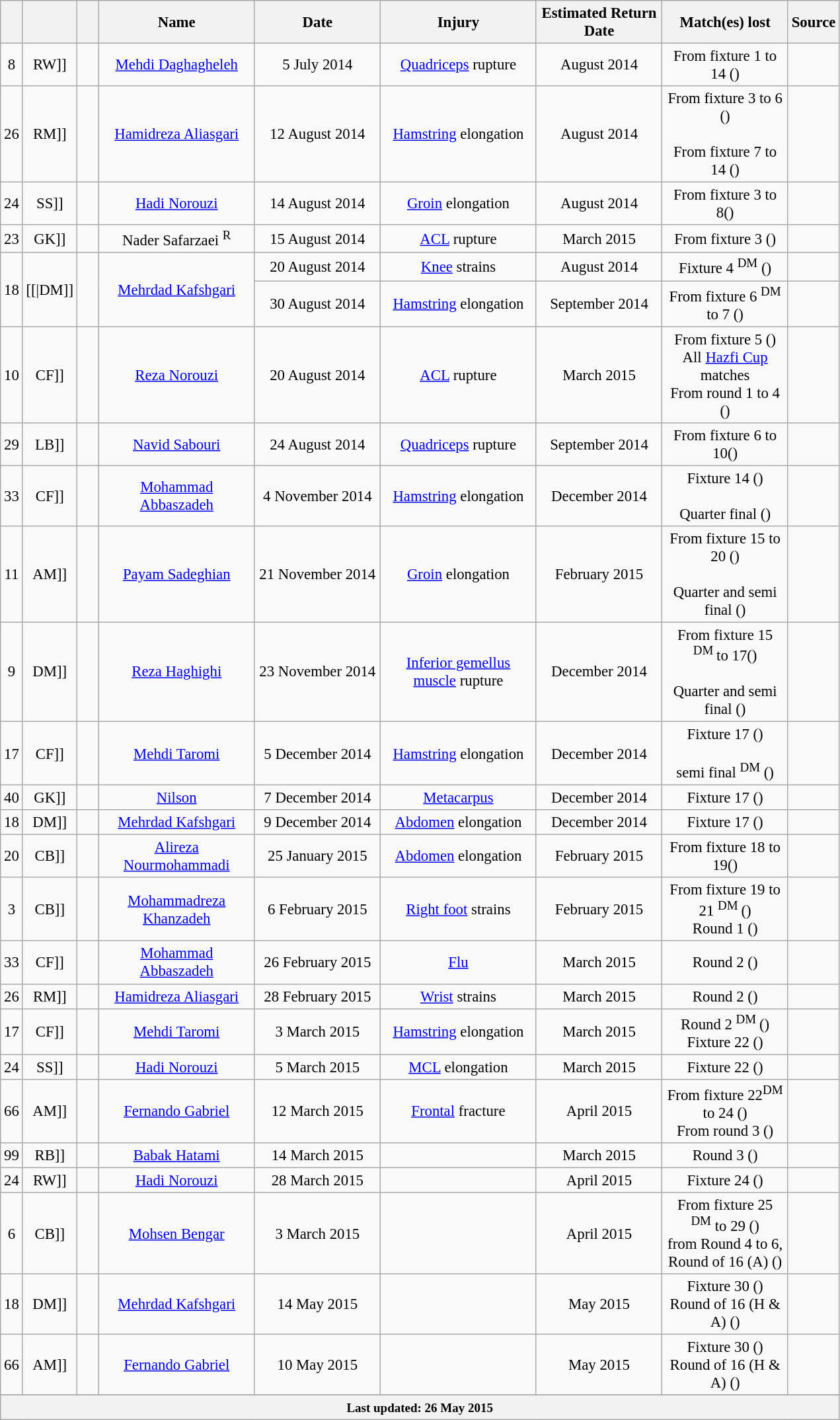<table class="wikitable" style="font-size: 95%; text-align: center;">
<tr>
<th width=15></th>
<th width=15></th>
<th width=15></th>
<th width=150>Name</th>
<th width=120>Date</th>
<th width=150>Injury</th>
<th width=120>Estimated Return Date</th>
<th width=120>Match(es) lost</th>
<th width=30>Source</th>
</tr>
<tr>
<td>8</td>
<td [[>RW]]</td>
<td></td>
<td><a href='#'>Mehdi Daghagheleh</a></td>
<td>5 July 2014</td>
<td><a href='#'>Quadriceps</a> rupture</td>
<td>August 2014</td>
<td>From fixture 1 to 14 ()</td>
<td></td>
</tr>
<tr>
<td>26</td>
<td [[>RM]]</td>
<td></td>
<td><a href='#'>Hamidreza Aliasgari</a></td>
<td>12 August 2014</td>
<td><a href='#'>Hamstring</a> elongation</td>
<td>August 2014</td>
<td>From fixture 3 to 6 ()<br><br>From fixture 7 to 14 ()</td>
<td></td>
</tr>
<tr>
<td>24</td>
<td [[>SS]]</td>
<td></td>
<td><a href='#'>Hadi Norouzi</a></td>
<td>14 August 2014</td>
<td><a href='#'>Groin</a> elongation</td>
<td>August 2014</td>
<td>From fixture 3 to 8()</td>
<td></td>
</tr>
<tr>
<td>23</td>
<td [[>GK]]</td>
<td></td>
<td>Nader Safarzaei <sup>R</sup></td>
<td>15 August 2014</td>
<td><a href='#'>ACL</a> rupture</td>
<td>March 2015</td>
<td>From fixture 3 ()</td>
<td></td>
</tr>
<tr>
<td rowspan="2">18</td>
<td rowspan="2">[[|DM]]</td>
<td rowspan="2"></td>
<td rowspan="2"><a href='#'>Mehrdad Kafshgari</a></td>
<td>20 August 2014</td>
<td><a href='#'>Knee</a> strains</td>
<td>August 2014</td>
<td>Fixture 4 <sup>DM</sup> ()</td>
<td></td>
</tr>
<tr>
<td>30 August 2014</td>
<td><a href='#'>Hamstring</a> elongation</td>
<td>September 2014</td>
<td>From fixture 6 <sup>DM</sup> to 7 ()</td>
<td></td>
</tr>
<tr>
<td>10</td>
<td [[>CF]]</td>
<td></td>
<td><a href='#'>Reza Norouzi</a></td>
<td>20 August 2014</td>
<td><a href='#'>ACL</a> rupture</td>
<td>March 2015</td>
<td>From fixture 5 ()<br>All <a href='#'>Hazfi Cup</a> matches<br>From round 1 to 4 ()</td>
<td></td>
</tr>
<tr>
<td>29</td>
<td [[>LB]]</td>
<td></td>
<td><a href='#'>Navid Sabouri</a></td>
<td>24 August 2014</td>
<td><a href='#'>Quadriceps</a> rupture</td>
<td>September 2014</td>
<td>From fixture 6 to 10()</td>
<td></td>
</tr>
<tr>
<td>33</td>
<td [[>CF]]</td>
<td></td>
<td><a href='#'>Mohammad Abbaszadeh</a></td>
<td>4 November 2014</td>
<td><a href='#'>Hamstring</a> elongation</td>
<td>December 2014</td>
<td>Fixture 14 ()<br><br>Quarter final ()</td>
<td></td>
</tr>
<tr>
<td>11</td>
<td [[>AM]]</td>
<td></td>
<td><a href='#'>Payam Sadeghian</a></td>
<td>21 November 2014</td>
<td><a href='#'>Groin</a> elongation</td>
<td>February 2015</td>
<td>From fixture 15 to 20 ()<br><br>Quarter and semi final  ()</td>
<td></td>
</tr>
<tr>
<td>9</td>
<td [[>DM]]</td>
<td></td>
<td><a href='#'>Reza Haghighi</a></td>
<td>23 November 2014</td>
<td><a href='#'>Inferior gemellus muscle</a> rupture</td>
<td>December 2014</td>
<td>From fixture 15 <sup>DM </sup>to 17()<br><br>Quarter and semi final ()</td>
<td></td>
</tr>
<tr>
<td>17</td>
<td [[>CF]]</td>
<td></td>
<td><a href='#'>Mehdi Taromi</a></td>
<td>5 December 2014</td>
<td><a href='#'>Hamstring</a> elongation</td>
<td>December 2014</td>
<td>Fixture 17 ()<br><br>semi final <sup>DM</sup> ()</td>
<td></td>
</tr>
<tr>
<td>40</td>
<td [[>GK]]</td>
<td></td>
<td><a href='#'>Nilson</a></td>
<td>7 December 2014</td>
<td><a href='#'>Metacarpus</a></td>
<td>December 2014</td>
<td>Fixture 17 ()</td>
<td></td>
</tr>
<tr>
<td>18</td>
<td [[>DM]]</td>
<td></td>
<td><a href='#'>Mehrdad Kafshgari</a></td>
<td>9 December 2014</td>
<td><a href='#'>Abdomen</a> elongation</td>
<td>December 2014</td>
<td>Fixture 17 ()</td>
<td></td>
</tr>
<tr>
<td>20</td>
<td [[>CB]]</td>
<td></td>
<td><a href='#'>Alireza Nourmohammadi</a></td>
<td>25 January 2015</td>
<td><a href='#'>Abdomen</a> elongation</td>
<td>February 2015</td>
<td>From fixture 18 to 19()</td>
<td></td>
</tr>
<tr>
<td>3</td>
<td [[>CB]]</td>
<td></td>
<td><a href='#'>Mohammadreza Khanzadeh</a></td>
<td>6 February 2015</td>
<td><a href='#'>Right foot</a> strains</td>
<td>February 2015</td>
<td>From fixture 19 to 21 <sup>DM </sup>()<br>Round 1 ()</td>
<td></td>
</tr>
<tr>
<td>33</td>
<td [[>CF]]</td>
<td></td>
<td><a href='#'>Mohammad Abbaszadeh</a></td>
<td>26 February 2015</td>
<td><a href='#'>Flu</a></td>
<td>March 2015</td>
<td>Round 2 ()</td>
<td></td>
</tr>
<tr>
<td>26</td>
<td [[>RM]]</td>
<td></td>
<td><a href='#'>Hamidreza Aliasgari</a></td>
<td>28 February 2015</td>
<td><a href='#'>Wrist</a> strains</td>
<td>March 2015</td>
<td>Round 2 ()</td>
<td></td>
</tr>
<tr>
<td>17</td>
<td [[>CF]]</td>
<td></td>
<td><a href='#'>Mehdi Taromi</a></td>
<td>3 March 2015</td>
<td><a href='#'>Hamstring</a> elongation</td>
<td>March 2015</td>
<td>Round 2 <sup>DM </sup>()<br>Fixture 22 ()</td>
<td></td>
</tr>
<tr>
<td>24</td>
<td [[>SS]]</td>
<td></td>
<td><a href='#'>Hadi Norouzi</a></td>
<td>5 March 2015</td>
<td><a href='#'>MCL</a> elongation</td>
<td>March 2015</td>
<td>Fixture 22 ()</td>
<td></td>
</tr>
<tr>
<td>66</td>
<td [[>AM]]</td>
<td></td>
<td><a href='#'>Fernando Gabriel</a></td>
<td>12 March 2015</td>
<td><a href='#'>Frontal</a> fracture</td>
<td>April 2015</td>
<td>From fixture 22<sup>DM </sup> to 24 ()<br>From round 3 ()</td>
<td></td>
</tr>
<tr>
<td>99</td>
<td [[>RB]]</td>
<td></td>
<td><a href='#'>Babak Hatami</a></td>
<td>14 March 2015</td>
<td></td>
<td>March 2015</td>
<td>Round 3 ()</td>
<td></td>
</tr>
<tr>
<td>24</td>
<td [[>RW]]</td>
<td></td>
<td><a href='#'>Hadi Norouzi</a></td>
<td>28 March 2015</td>
<td></td>
<td>April 2015</td>
<td>Fixture 24 ()</td>
<td></td>
</tr>
<tr>
<td>6</td>
<td [[>CB]]</td>
<td></td>
<td><a href='#'>Mohsen Bengar</a></td>
<td>3 March 2015</td>
<td></td>
<td>April 2015</td>
<td>From fixture 25 <sup>DM</sup> to 29 ()<br>from Round 4 to 6, Round of 16 (A) ()</td>
<td></td>
</tr>
<tr>
<td>18</td>
<td [[>DM]]</td>
<td></td>
<td><a href='#'>Mehrdad Kafshgari</a></td>
<td>14 May 2015</td>
<td></td>
<td>May 2015</td>
<td>Fixture 30 ()<br> Round of 16 (H & A) ()</td>
<td></td>
</tr>
<tr>
<td>66</td>
<td [[>AM]]</td>
<td></td>
<td><a href='#'>Fernando Gabriel</a></td>
<td>10 May 2015</td>
<td></td>
<td>May 2015</td>
<td>Fixture 30 ()<br> Round of 16 (H & A) ()</td>
<td></td>
</tr>
<tr>
</tr>
<tr align="left" style="background:#DCDCDC">
<th colspan="9"><small>Last updated: 26 May 2015</small></th>
</tr>
</table>
